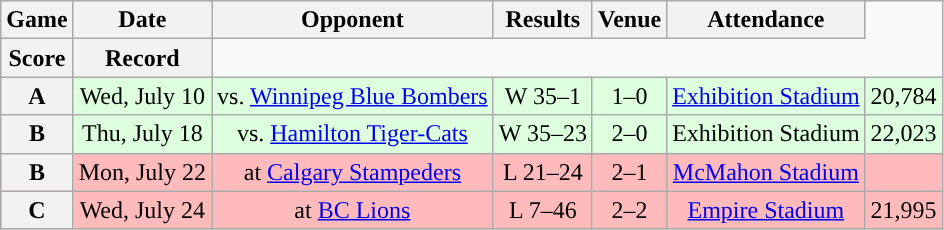<table class="wikitable" style="text-align:center">
<tr>
<th>Game</th>
<th>Date</th>
<th>Opponent</th>
<th>Results</th>
<th>Venue</th>
<th>Attendance</th>
</tr>
<tr>
<th>Score</th>
<th>Record</th>
</tr>
<tr style="background:#ddffdd">
<th>A</th>
<td>Wed, July 10</td>
<td>vs. <a href='#'>Winnipeg Blue Bombers</a></td>
<td>W 35–1</td>
<td>1–0</td>
<td><a href='#'>Exhibition Stadium</a></td>
<td>20,784</td>
</tr>
<tr style="background:#ddffdd">
<th>B</th>
<td>Thu, July 18</td>
<td>vs. <a href='#'>Hamilton Tiger-Cats</a></td>
<td>W 35–23</td>
<td>2–0</td>
<td>Exhibition Stadium</td>
<td>22,023</td>
</tr>
<tr style="background:#ffbbbb">
<th>B</th>
<td>Mon, July 22</td>
<td>at <a href='#'>Calgary Stampeders</a></td>
<td>L 21–24</td>
<td>2–1</td>
<td><a href='#'>McMahon Stadium</a></td>
<td></td>
</tr>
<tr style="background:#ffbbbb">
<th>C</th>
<td>Wed, July 24</td>
<td>at <a href='#'>BC Lions</a></td>
<td>L 7–46</td>
<td>2–2</td>
<td><a href='#'>Empire Stadium</a></td>
<td>21,995</td>
</tr>
</table>
